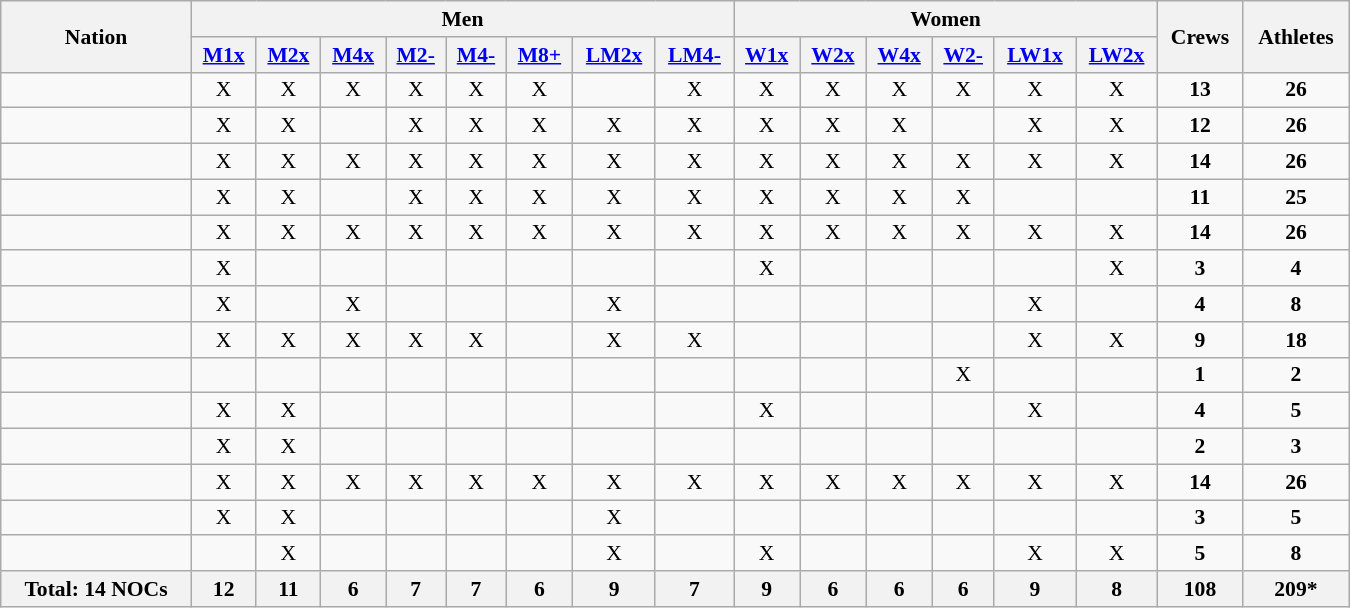<table class="wikitable" width=900 style="text-align:center; font-size:90%">
<tr>
<th rowspan="2" align="left">Nation</th>
<th colspan="8">Men</th>
<th colspan="6">Women</th>
<th rowspan="2">Crews</th>
<th rowspan=2>Athletes</th>
</tr>
<tr>
<th><a href='#'>M1x</a></th>
<th><a href='#'>M2x</a></th>
<th><a href='#'>M4x</a></th>
<th><a href='#'>M2-</a></th>
<th><a href='#'>M4-</a></th>
<th><a href='#'>M8+</a></th>
<th><a href='#'>LM2x</a></th>
<th><a href='#'>LM4-</a></th>
<th><a href='#'>W1x</a></th>
<th><a href='#'>W2x</a></th>
<th><a href='#'>W4x</a></th>
<th><a href='#'>W2-</a></th>
<th><a href='#'>LW1x</a></th>
<th><a href='#'>LW2x</a></th>
</tr>
<tr>
<td style="text-align:left;"></td>
<td>X</td>
<td>X</td>
<td>X</td>
<td>X</td>
<td>X</td>
<td>X</td>
<td></td>
<td>X</td>
<td>X</td>
<td>X</td>
<td>X</td>
<td>X</td>
<td>X</td>
<td>X</td>
<td><strong>13</strong></td>
<td><strong>26</strong></td>
</tr>
<tr>
<td style="text-align:left;"></td>
<td>X</td>
<td>X</td>
<td></td>
<td>X</td>
<td>X</td>
<td>X</td>
<td>X</td>
<td>X</td>
<td>X</td>
<td>X</td>
<td>X</td>
<td></td>
<td>X</td>
<td>X</td>
<td><strong>12</strong></td>
<td><strong>26</strong></td>
</tr>
<tr>
<td style="text-align:left;"></td>
<td>X</td>
<td>X</td>
<td>X</td>
<td>X</td>
<td>X</td>
<td>X</td>
<td>X</td>
<td>X</td>
<td>X</td>
<td>X</td>
<td>X</td>
<td>X</td>
<td>X</td>
<td>X</td>
<td><strong>14</strong></td>
<td><strong>26</strong></td>
</tr>
<tr>
<td style="text-align:left;"></td>
<td>X</td>
<td>X</td>
<td></td>
<td>X</td>
<td>X</td>
<td>X</td>
<td>X</td>
<td>X</td>
<td>X</td>
<td>X</td>
<td>X</td>
<td>X</td>
<td></td>
<td></td>
<td><strong>11</strong></td>
<td><strong>25</strong></td>
</tr>
<tr>
<td style="text-align:left;"></td>
<td>X</td>
<td>X</td>
<td>X</td>
<td>X</td>
<td>X</td>
<td>X</td>
<td>X</td>
<td>X</td>
<td>X</td>
<td>X</td>
<td>X</td>
<td>X</td>
<td>X</td>
<td>X</td>
<td><strong>14</strong></td>
<td><strong>26</strong></td>
</tr>
<tr>
<td style="text-align:left;"></td>
<td>X</td>
<td></td>
<td></td>
<td></td>
<td></td>
<td></td>
<td></td>
<td></td>
<td>X</td>
<td></td>
<td></td>
<td></td>
<td></td>
<td>X</td>
<td><strong>3</strong></td>
<td><strong>4</strong></td>
</tr>
<tr>
<td style="text-align:left;"></td>
<td>X</td>
<td></td>
<td>X</td>
<td></td>
<td></td>
<td></td>
<td>X</td>
<td></td>
<td></td>
<td></td>
<td></td>
<td></td>
<td>X</td>
<td></td>
<td><strong>4</strong></td>
<td><strong>8</strong></td>
</tr>
<tr>
<td style="text-align:left;"></td>
<td>X</td>
<td>X</td>
<td>X</td>
<td>X</td>
<td>X</td>
<td></td>
<td>X</td>
<td>X</td>
<td></td>
<td></td>
<td></td>
<td></td>
<td>X</td>
<td>X</td>
<td><strong>9</strong></td>
<td><strong>18</strong></td>
</tr>
<tr>
<td style="text-align:left;"></td>
<td></td>
<td></td>
<td></td>
<td></td>
<td></td>
<td></td>
<td></td>
<td></td>
<td></td>
<td></td>
<td></td>
<td>X</td>
<td></td>
<td></td>
<td><strong>1</strong></td>
<td><strong>2</strong></td>
</tr>
<tr>
<td style="text-align:left;"></td>
<td>X</td>
<td>X</td>
<td></td>
<td></td>
<td></td>
<td></td>
<td></td>
<td></td>
<td>X</td>
<td></td>
<td></td>
<td></td>
<td>X</td>
<td></td>
<td><strong>4</strong></td>
<td><strong>5</strong></td>
</tr>
<tr>
<td style="text-align:left;"></td>
<td>X</td>
<td>X</td>
<td></td>
<td></td>
<td></td>
<td></td>
<td></td>
<td></td>
<td></td>
<td></td>
<td></td>
<td></td>
<td></td>
<td></td>
<td><strong>2</strong></td>
<td><strong>3</strong></td>
</tr>
<tr>
<td style="text-align:left;"></td>
<td>X</td>
<td>X</td>
<td>X</td>
<td>X</td>
<td>X</td>
<td>X</td>
<td>X</td>
<td>X</td>
<td>X</td>
<td>X</td>
<td>X</td>
<td>X</td>
<td>X</td>
<td>X</td>
<td><strong>14</strong></td>
<td><strong>26</strong></td>
</tr>
<tr>
<td style="text-align:left;"></td>
<td>X</td>
<td>X</td>
<td></td>
<td></td>
<td></td>
<td></td>
<td>X</td>
<td></td>
<td></td>
<td></td>
<td></td>
<td></td>
<td></td>
<td></td>
<td><strong>3</strong></td>
<td><strong>5</strong></td>
</tr>
<tr>
<td style="text-align:left;"></td>
<td></td>
<td>X</td>
<td></td>
<td></td>
<td></td>
<td></td>
<td>X</td>
<td></td>
<td>X</td>
<td></td>
<td></td>
<td></td>
<td>X</td>
<td>X</td>
<td><strong>5</strong></td>
<td><strong>8</strong></td>
</tr>
<tr>
<th>Total: 14 NOCs</th>
<th>12</th>
<th>11</th>
<th>6</th>
<th>7</th>
<th>7</th>
<th>6</th>
<th>9</th>
<th>7</th>
<th>9</th>
<th>6</th>
<th>6</th>
<th>6</th>
<th>9</th>
<th>8</th>
<th>108</th>
<th>209*</th>
</tr>
</table>
